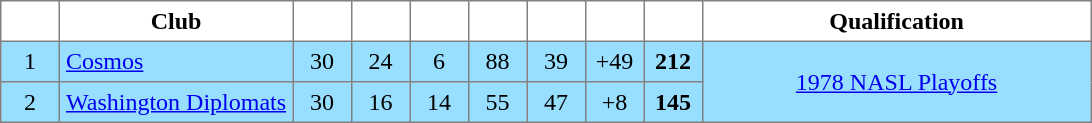<table class="toccolours" border="1" cellpadding="4" cellspacing="0" style="text-align:center; border-collapse: collapse; margin:0;">
<tr>
<th width=30></th>
<th>Club</th>
<th width=30></th>
<th width=30></th>
<th width=30></th>
<th width=30></th>
<th width=30></th>
<th width=30></th>
<th width=30></th>
<th width=250>Qualification</th>
</tr>
<tr bgcolor=#97DEFF>
<td>1</td>
<td align=left><a href='#'>Cosmos</a></td>
<td>30</td>
<td>24</td>
<td>6</td>
<td>88</td>
<td>39</td>
<td>+49</td>
<td><strong>212</strong></td>
<td rowspan="2"><a href='#'>1978 NASL Playoffs</a></td>
</tr>
<tr bgcolor=#97DEFF>
<td>2</td>
<td align=left><a href='#'>Washington Diplomats</a></td>
<td>30</td>
<td>16</td>
<td>14</td>
<td>55</td>
<td>47</td>
<td>+8</td>
<td><strong>145</strong></td>
</tr>
</table>
